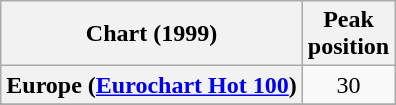<table class="wikitable sortable plainrowheaders" style="text-align:center">
<tr>
<th>Chart (1999)</th>
<th>Peak<br>position</th>
</tr>
<tr>
<th scope="row">Europe (<a href='#'>Eurochart Hot 100</a>)</th>
<td>30</td>
</tr>
<tr>
</tr>
<tr>
</tr>
<tr>
</tr>
</table>
